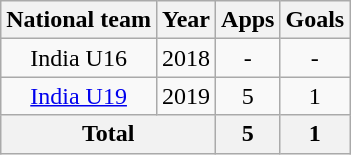<table class="wikitable" style="text-align:center">
<tr>
<th>National team</th>
<th>Year</th>
<th>Apps</th>
<th>Goals</th>
</tr>
<tr>
<td>India U16</td>
<td>2018</td>
<td>-</td>
<td>-</td>
</tr>
<tr>
<td><a href='#'>India U19</a></td>
<td>2019</td>
<td>5</td>
<td>1</td>
</tr>
<tr>
<th colspan="2">Total</th>
<th>5</th>
<th>1</th>
</tr>
</table>
